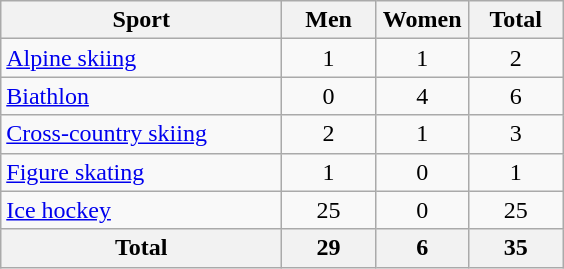<table class="wikitable sortable" style="text-align:center">
<tr>
<th width=180>Sport</th>
<th width=55>Men</th>
<th width=55>Women</th>
<th width=55>Total</th>
</tr>
<tr>
<td align=left><a href='#'>Alpine skiing</a></td>
<td>1</td>
<td>1</td>
<td>2</td>
</tr>
<tr>
<td align=left><a href='#'>Biathlon</a></td>
<td>0</td>
<td>4</td>
<td>6</td>
</tr>
<tr>
<td align=left><a href='#'>Cross-country skiing</a></td>
<td>2</td>
<td>1</td>
<td>3</td>
</tr>
<tr>
<td align=left><a href='#'>Figure skating</a></td>
<td>1</td>
<td>0</td>
<td>1</td>
</tr>
<tr>
<td align=left><a href='#'>Ice hockey</a></td>
<td>25</td>
<td>0</td>
<td>25</td>
</tr>
<tr>
<th>Total</th>
<th>29</th>
<th>6</th>
<th>35</th>
</tr>
</table>
